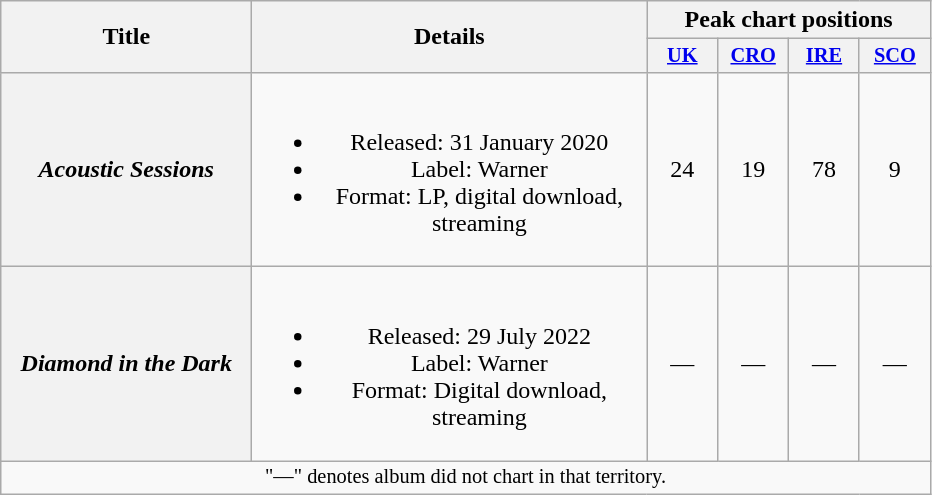<table class="wikitable plainrowheaders" style="text-align:center;">
<tr>
<th scope="col" rowspan="2" style="width:10em;">Title</th>
<th scope="col" rowspan="2" style="width:16em;">Details</th>
<th scope="col" colspan="4">Peak chart positions</th>
</tr>
<tr>
<th scope="col" style="width:3em;font-size:85%;"><a href='#'>UK</a><br></th>
<th scope="col" style="width:3em;font-size:85%;"><a href='#'>CRO</a><br></th>
<th scope="col" style="width:3em;font-size:85%;"><a href='#'>IRE</a><br></th>
<th scope="col" style="width:3em;font-size:85%;"><a href='#'>SCO</a><br></th>
</tr>
<tr>
<th scope="row"><em>Acoustic Sessions</em></th>
<td><br><ul><li>Released: 31 January 2020</li><li>Label: Warner</li><li>Format: LP, digital download, streaming</li></ul></td>
<td>24</td>
<td>19</td>
<td>78</td>
<td>9</td>
</tr>
<tr>
<th scope="row"><em>Diamond in the Dark</em></th>
<td><br><ul><li>Released: 29 July 2022</li><li>Label: Warner</li><li>Format: Digital download, streaming</li></ul></td>
<td>—</td>
<td>—</td>
<td>—</td>
<td>—</td>
</tr>
<tr>
<td colspan="12" style="font-size:85%">"—" denotes album did not chart in that territory.</td>
</tr>
</table>
